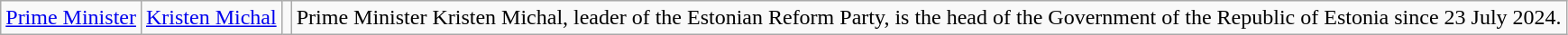<table class="wikitable">
<tr>
<td><a href='#'>Prime Minister</a></td>
<td><a href='#'>Kristen Michal</a></td>
<td></td>
<td>Prime Minister Kristen Michal, leader of the Estonian Reform Party, is the head of the Government of the Republic of Estonia since 23 July 2024.</td>
</tr>
</table>
